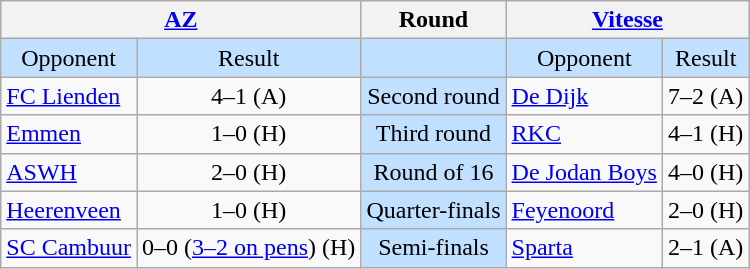<table class="wikitable" style="text-align:center">
<tr>
<th colspan=2><a href='#'>AZ</a></th>
<th>Round</th>
<th colspan=2><a href='#'>Vitesse</a></th>
</tr>
<tr style="background:#c1e0ff">
<td>Opponent</td>
<td>Result</td>
<td></td>
<td>Opponent</td>
<td>Result</td>
</tr>
<tr>
<td align=left><a href='#'>FC Lienden</a></td>
<td>4–1 (A)</td>
<td style="background:#c1e0ff">Second round</td>
<td align=left><a href='#'>De Dijk</a></td>
<td>7–2 (A)</td>
</tr>
<tr>
<td align=left><a href='#'>Emmen</a></td>
<td>1–0 (H)</td>
<td style="background:#c1e0ff">Third round</td>
<td align=left><a href='#'>RKC</a></td>
<td>4–1 (H)</td>
</tr>
<tr>
<td align=left><a href='#'>ASWH</a></td>
<td>2–0 (H)</td>
<td style="background:#c1e0ff">Round of 16</td>
<td align=left><a href='#'>De Jodan Boys</a></td>
<td>4–0 (H)</td>
</tr>
<tr>
<td align=left><a href='#'>Heerenveen</a></td>
<td>1–0 (H)</td>
<td style="background:#c1e0ff">Quarter-finals</td>
<td align=left><a href='#'>Feyenoord</a></td>
<td>2–0 (H)</td>
</tr>
<tr>
<td align=left><a href='#'>SC Cambuur</a></td>
<td>0–0 (<a href='#'>3–2 on pens</a>) (H)</td>
<td style="background:#c1e0ff">Semi-finals</td>
<td align=left><a href='#'>Sparta</a></td>
<td>2–1 (A)</td>
</tr>
</table>
